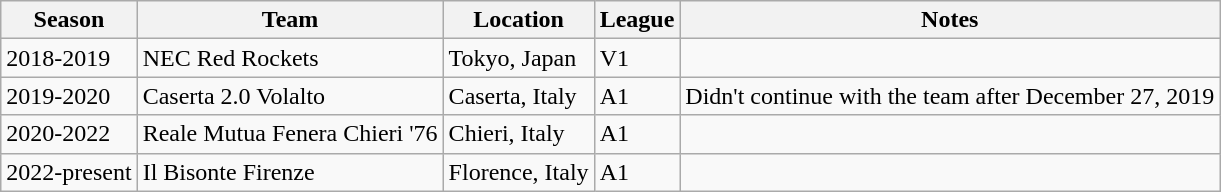<table class="wikitable">
<tr>
<th>Season</th>
<th>Team</th>
<th>Location</th>
<th>League</th>
<th>Notes</th>
</tr>
<tr>
<td>2018-2019</td>
<td>NEC Red Rockets</td>
<td>Tokyo, Japan</td>
<td>V1</td>
<td></td>
</tr>
<tr>
<td>2019-2020</td>
<td>Caserta 2.0 Volalto</td>
<td>Caserta, Italy</td>
<td>A1</td>
<td>Didn't continue with the team after December 27, 2019</td>
</tr>
<tr>
<td>2020-2022</td>
<td>Reale Mutua Fenera Chieri '76</td>
<td>Chieri, Italy</td>
<td>A1</td>
<td></td>
</tr>
<tr>
<td>2022-present</td>
<td>Il Bisonte Firenze</td>
<td>Florence, Italy</td>
<td>A1</td>
<td></td>
</tr>
</table>
